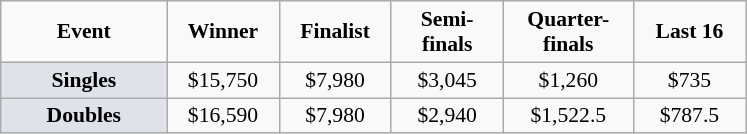<table class="wikitable" style="font-size:90%; text-align:center">
<tr>
<td width="104px"><strong>Event</strong></td>
<td width="68px"><strong>Winner</strong></td>
<td width="68px"><strong>Finalist</strong></td>
<td width="68px"><strong>Semi-finals</strong></td>
<td width="80px"><strong>Quarter-finals</strong></td>
<td width="68px"><strong>Last 16</strong></td>
</tr>
<tr>
<td bgcolor="#dfe2e9"><strong>Singles</strong></td>
<td>$15,750</td>
<td>$7,980</td>
<td>$3,045</td>
<td>$1,260</td>
<td>$735</td>
</tr>
<tr>
<td bgcolor="#dfe2e9"><strong>Doubles</strong></td>
<td>$16,590</td>
<td>$7,980</td>
<td>$2,940</td>
<td>$1,522.5</td>
<td>$787.5</td>
</tr>
</table>
